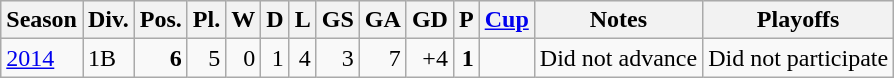<table class="wikitable">
<tr style="background:#efefef;">
<th>Season</th>
<th>Div.</th>
<th>Pos.</th>
<th>Pl.</th>
<th>W</th>
<th>D</th>
<th>L</th>
<th>GS</th>
<th>GA</th>
<th>GD</th>
<th>P</th>
<th><a href='#'>Cup</a></th>
<th>Notes</th>
<th>Playoffs</th>
</tr>
<tr>
<td><a href='#'>2014</a></td>
<td>1B</td>
<td align=right><strong>6</strong></td>
<td align=right>5</td>
<td align=right>0</td>
<td align=right>1</td>
<td align=right>4</td>
<td align=right>3</td>
<td align=right>7</td>
<td align=right>+4</td>
<td align=right><strong>1</strong></td>
<td></td>
<td>Did not advance</td>
<td>Did not participate</td>
</tr>
</table>
